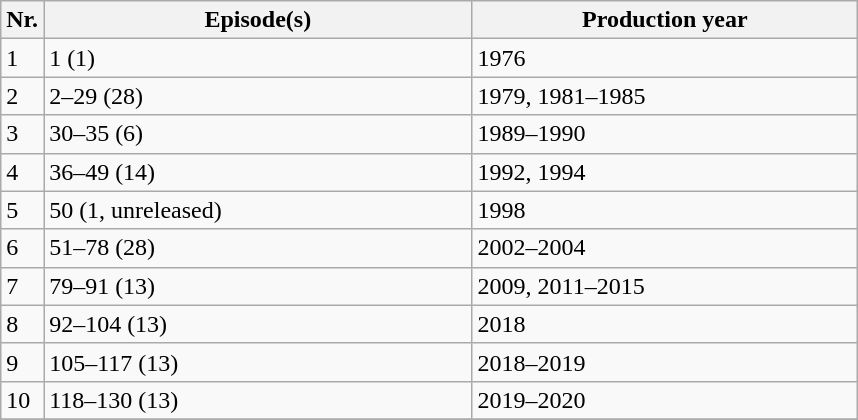<table class="wikitable">
<tr>
<th width="5%">Nr.</th>
<th width="50%">Episode(s)</th>
<th width="50%">Production year</th>
</tr>
<tr>
<td>1</td>
<td>1 (1)</td>
<td>1976</td>
</tr>
<tr>
<td>2</td>
<td>2–29 (28)</td>
<td>1979, 1981–1985</td>
</tr>
<tr>
<td>3</td>
<td>30–35 (6)</td>
<td>1989–1990</td>
</tr>
<tr>
<td>4</td>
<td>36–49 (14)</td>
<td>1992, 1994</td>
</tr>
<tr>
<td>5</td>
<td>50 (1, unreleased)</td>
<td>1998</td>
</tr>
<tr>
<td>6</td>
<td>51–78 (28)</td>
<td>2002–2004</td>
</tr>
<tr>
<td>7</td>
<td>79–91 (13)</td>
<td>2009, 2011–2015</td>
</tr>
<tr>
<td>8</td>
<td>92–104 (13)</td>
<td>2018</td>
</tr>
<tr>
<td>9</td>
<td>105–117 (13)</td>
<td>2018–2019</td>
</tr>
<tr>
<td>10</td>
<td>118–130 (13)</td>
<td>2019–2020</td>
</tr>
<tr>
</tr>
</table>
